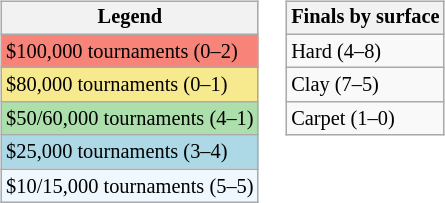<table>
<tr valign=top>
<td><br><table class="wikitable" style="font-size:85%;">
<tr>
<th>Legend</th>
</tr>
<tr style="background:#f88379;">
<td>$100,000 tournaments (0–2)</td>
</tr>
<tr style="background:#f7e98e;">
<td>$80,000 tournaments (0–1)</td>
</tr>
<tr style="background:#addfad;">
<td>$50/60,000 tournaments (4–1)</td>
</tr>
<tr style="background:lightblue;">
<td>$25,000 tournaments (3–4)</td>
</tr>
<tr style="background:#f0f8ff;">
<td>$10/15,000 tournaments (5–5)</td>
</tr>
</table>
</td>
<td><br><table class="wikitable" style="font-size:85%;">
<tr>
<th>Finals by surface</th>
</tr>
<tr>
<td>Hard (4–8)</td>
</tr>
<tr>
<td>Clay (7–5)</td>
</tr>
<tr>
<td>Carpet (1–0)</td>
</tr>
</table>
</td>
</tr>
</table>
